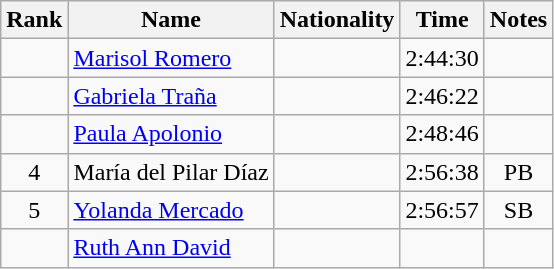<table class="wikitable sortable" style="text-align:center">
<tr>
<th>Rank</th>
<th>Name</th>
<th>Nationality</th>
<th>Time</th>
<th>Notes</th>
</tr>
<tr>
<td></td>
<td align=left><a href='#'>Marisol Romero</a></td>
<td align=left></td>
<td>2:44:30</td>
<td></td>
</tr>
<tr>
<td></td>
<td align=left><a href='#'>Gabriela Traña</a></td>
<td align=left></td>
<td>2:46:22</td>
<td></td>
</tr>
<tr>
<td></td>
<td align=left><a href='#'>Paula Apolonio</a></td>
<td align=left></td>
<td>2:48:46</td>
<td></td>
</tr>
<tr>
<td>4</td>
<td align=left>María del Pilar Díaz</td>
<td align=left></td>
<td>2:56:38</td>
<td>PB</td>
</tr>
<tr>
<td>5</td>
<td align=left><a href='#'>Yolanda Mercado</a></td>
<td align=left></td>
<td>2:56:57</td>
<td>SB</td>
</tr>
<tr>
<td></td>
<td align=left><a href='#'>Ruth Ann David</a></td>
<td align=left></td>
<td></td>
<td></td>
</tr>
</table>
